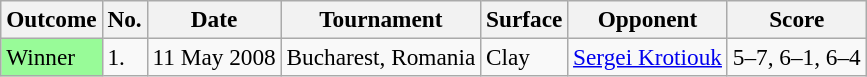<table class="sortable wikitable" style="font-size:97%;">
<tr>
<th>Outcome</th>
<th>No.</th>
<th>Date</th>
<th>Tournament</th>
<th>Surface</th>
<th>Opponent</th>
<th>Score</th>
</tr>
<tr>
<td bgcolor="98FB98">Winner</td>
<td>1.</td>
<td>11 May 2008</td>
<td>Bucharest, Romania</td>
<td>Clay</td>
<td> <a href='#'>Sergei Krotiouk</a></td>
<td>5–7, 6–1, 6–4</td>
</tr>
</table>
